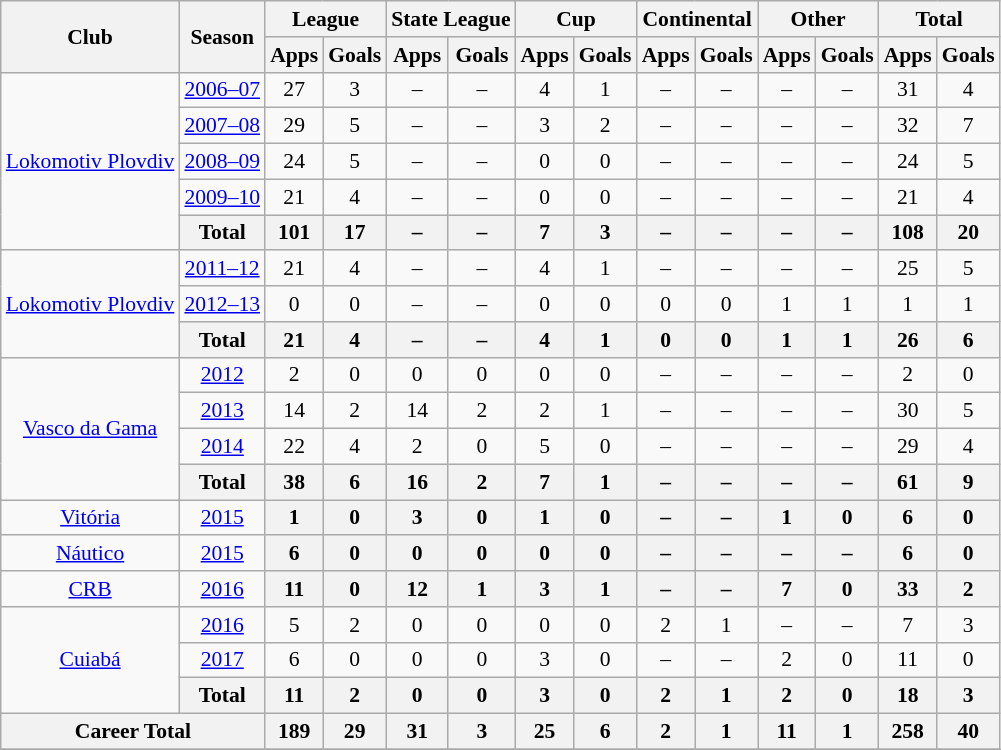<table class="wikitable" style="font-size:90%; text-align: center">
<tr>
<th rowspan=2>Club</th>
<th rowspan=2>Season</th>
<th colspan=2>League</th>
<th colspan=2>State League</th>
<th colspan=2>Cup</th>
<th colspan=2>Continental</th>
<th colspan=2>Other</th>
<th colspan=2>Total</th>
</tr>
<tr>
<th>Apps</th>
<th>Goals</th>
<th>Apps</th>
<th>Goals</th>
<th>Apps</th>
<th>Goals</th>
<th>Apps</th>
<th>Goals</th>
<th>Apps</th>
<th>Goals</th>
<th>Apps</th>
<th>Goals</th>
</tr>
<tr>
<td rowspan=5><a href='#'>Lokomotiv Plovdiv</a></td>
<td><a href='#'>2006–07</a></td>
<td>27</td>
<td>3</td>
<td>–</td>
<td>–</td>
<td>4</td>
<td>1</td>
<td>–</td>
<td>–</td>
<td>–</td>
<td>–</td>
<td>31</td>
<td>4</td>
</tr>
<tr>
<td><a href='#'>2007–08</a></td>
<td>29</td>
<td>5</td>
<td>–</td>
<td>–</td>
<td>3</td>
<td>2</td>
<td>–</td>
<td>–</td>
<td>–</td>
<td>–</td>
<td>32</td>
<td>7</td>
</tr>
<tr>
<td><a href='#'>2008–09</a></td>
<td>24</td>
<td>5</td>
<td>–</td>
<td>–</td>
<td>0</td>
<td>0</td>
<td>–</td>
<td>–</td>
<td>–</td>
<td>–</td>
<td>24</td>
<td>5</td>
</tr>
<tr>
<td><a href='#'>2009–10</a></td>
<td>21</td>
<td>4</td>
<td>–</td>
<td>–</td>
<td>0</td>
<td>0</td>
<td>–</td>
<td>–</td>
<td>–</td>
<td>–</td>
<td>21</td>
<td>4</td>
</tr>
<tr>
<th colspan=1>Total</th>
<th>101</th>
<th>17</th>
<th>–</th>
<th>–</th>
<th>7</th>
<th>3</th>
<th>–</th>
<th>–</th>
<th>–</th>
<th>–</th>
<th>108</th>
<th>20</th>
</tr>
<tr>
<td rowspan=3><a href='#'>Lokomotiv Plovdiv</a></td>
<td><a href='#'>2011–12</a></td>
<td>21</td>
<td>4</td>
<td>–</td>
<td>–</td>
<td>4</td>
<td>1</td>
<td>–</td>
<td>–</td>
<td>–</td>
<td>–</td>
<td>25</td>
<td>5</td>
</tr>
<tr>
<td><a href='#'>2012–13</a></td>
<td>0</td>
<td>0</td>
<td>–</td>
<td>–</td>
<td>0</td>
<td>0</td>
<td>0</td>
<td>0</td>
<td>1</td>
<td>1</td>
<td>1</td>
<td>1</td>
</tr>
<tr>
<th colspan=1>Total</th>
<th>21</th>
<th>4</th>
<th>–</th>
<th>–</th>
<th>4</th>
<th>1</th>
<th>0</th>
<th>0</th>
<th>1</th>
<th>1</th>
<th>26</th>
<th>6</th>
</tr>
<tr>
<td rowspan=4><a href='#'>Vasco da Gama</a></td>
<td><a href='#'>2012</a></td>
<td>2</td>
<td>0</td>
<td>0</td>
<td>0</td>
<td>0</td>
<td>0</td>
<td>–</td>
<td>–</td>
<td>–</td>
<td>–</td>
<td>2</td>
<td>0</td>
</tr>
<tr>
<td><a href='#'>2013</a></td>
<td>14</td>
<td>2</td>
<td>14</td>
<td>2</td>
<td>2</td>
<td>1</td>
<td>–</td>
<td>–</td>
<td>–</td>
<td>–</td>
<td>30</td>
<td>5</td>
</tr>
<tr>
<td><a href='#'>2014</a></td>
<td>22</td>
<td>4</td>
<td>2</td>
<td>0</td>
<td>5</td>
<td>0</td>
<td>–</td>
<td>–</td>
<td>–</td>
<td>–</td>
<td>29</td>
<td>4</td>
</tr>
<tr>
<th colspan=1>Total</th>
<th>38</th>
<th>6</th>
<th>16</th>
<th>2</th>
<th>7</th>
<th>1</th>
<th>–</th>
<th>–</th>
<th>–</th>
<th>–</th>
<th>61</th>
<th>9</th>
</tr>
<tr>
<td rowspan=1><a href='#'>Vitória</a></td>
<td><a href='#'>2015</a></td>
<th>1</th>
<th>0</th>
<th>3</th>
<th>0</th>
<th>1</th>
<th>0</th>
<th>–</th>
<th>–</th>
<th>1</th>
<th>0</th>
<th>6</th>
<th>0</th>
</tr>
<tr>
<td rowspan=1><a href='#'>Náutico</a></td>
<td><a href='#'>2015</a></td>
<th>6</th>
<th>0</th>
<th>0</th>
<th>0</th>
<th>0</th>
<th>0</th>
<th>–</th>
<th>–</th>
<th>–</th>
<th>–</th>
<th>6</th>
<th>0</th>
</tr>
<tr>
<td rowspan=1><a href='#'>CRB</a></td>
<td><a href='#'>2016</a></td>
<th>11</th>
<th>0</th>
<th>12</th>
<th>1</th>
<th>3</th>
<th>1</th>
<th>–</th>
<th>–</th>
<th>7</th>
<th>0</th>
<th>33</th>
<th>2</th>
</tr>
<tr>
<td rowspan=3><a href='#'>Cuiabá</a></td>
<td><a href='#'>2016</a></td>
<td>5</td>
<td>2</td>
<td>0</td>
<td>0</td>
<td>0</td>
<td>0</td>
<td>2</td>
<td>1</td>
<td>–</td>
<td>–</td>
<td>7</td>
<td>3</td>
</tr>
<tr>
<td><a href='#'>2017</a></td>
<td>6</td>
<td>0</td>
<td>0</td>
<td>0</td>
<td>3</td>
<td>0</td>
<td>–</td>
<td>–</td>
<td>2</td>
<td>0</td>
<td>11</td>
<td>0</td>
</tr>
<tr>
<th colspan=1>Total</th>
<th>11</th>
<th>2</th>
<th>0</th>
<th>0</th>
<th>3</th>
<th>0</th>
<th>2</th>
<th>1</th>
<th>2</th>
<th>0</th>
<th>18</th>
<th>3</th>
</tr>
<tr>
<th colspan="2">Career Total</th>
<th>189</th>
<th>29</th>
<th>31</th>
<th>3</th>
<th>25</th>
<th>6</th>
<th>2</th>
<th>1</th>
<th>11</th>
<th>1</th>
<th>258</th>
<th>40</th>
</tr>
<tr>
</tr>
</table>
